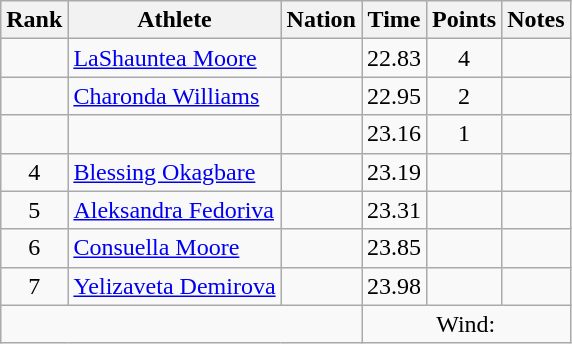<table class="wikitable mw-datatable sortable" style="text-align:center;">
<tr>
<th>Rank</th>
<th>Athlete</th>
<th>Nation</th>
<th>Time</th>
<th>Points</th>
<th>Notes</th>
</tr>
<tr>
<td></td>
<td align=left><a href='#'>LaShauntea Moore</a></td>
<td align=left></td>
<td>22.83</td>
<td>4</td>
<td></td>
</tr>
<tr>
<td></td>
<td align=left><a href='#'>Charonda Williams</a></td>
<td align=left></td>
<td>22.95</td>
<td>2</td>
<td></td>
</tr>
<tr>
<td></td>
<td align=left><a href='#'></a></td>
<td align=left></td>
<td>23.16</td>
<td>1</td>
<td></td>
</tr>
<tr>
<td>4</td>
<td align=left><a href='#'>Blessing Okagbare</a></td>
<td align=left></td>
<td>23.19</td>
<td></td>
<td></td>
</tr>
<tr>
<td>5</td>
<td align=left><a href='#'>Aleksandra Fedoriva</a></td>
<td align=left></td>
<td>23.31</td>
<td></td>
<td></td>
</tr>
<tr>
<td>6</td>
<td align=left><a href='#'>Consuella Moore</a></td>
<td align=left></td>
<td>23.85</td>
<td></td>
<td></td>
</tr>
<tr>
<td>7</td>
<td align=left><a href='#'>Yelizaveta Demirova</a></td>
<td align=left></td>
<td>23.98</td>
<td></td>
<td></td>
</tr>
<tr class="sortbottom">
<td colspan=3></td>
<td colspan=3>Wind: </td>
</tr>
</table>
